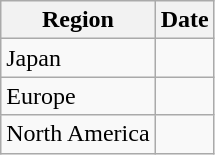<table class="wikitable">
<tr>
<th>Region</th>
<th>Date</th>
</tr>
<tr>
<td>Japan</td>
<td></td>
</tr>
<tr>
<td>Europe</td>
<td></td>
</tr>
<tr>
<td>North America</td>
<td></td>
</tr>
</table>
